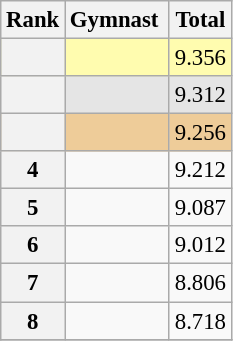<table class="wikitable sortable" style="text-align:center; font-size:95%">
<tr>
<th scope=col>Rank</th>
<th scope=col>Gymnast </th>
<th scope=col>Total</th>
</tr>
<tr bgcolor=fffcaf>
<th scope=row style="text-align:center"></th>
<td align=left> </td>
<td>9.356</td>
</tr>
<tr bgcolor=e5e5e5>
<th scope=row style="text-align:center"></th>
<td align=left> </td>
<td>9.312</td>
</tr>
<tr bgcolor=eecc99>
<th scope=row style="text-align:center"></th>
<td align=left> </td>
<td>9.256</td>
</tr>
<tr>
<th scope=row style="text-align:center">4</th>
<td align=left> </td>
<td>9.212</td>
</tr>
<tr>
<th scope=row style="text-align:center">5</th>
<td align=left> </td>
<td>9.087</td>
</tr>
<tr>
<th scope=row style="text-align:center">6</th>
<td align=left> </td>
<td>9.012</td>
</tr>
<tr>
<th scope=row style="text-align:center">7</th>
<td align=left> </td>
<td>8.806</td>
</tr>
<tr>
<th scope=row style="text-align:center">8</th>
<td align=left> </td>
<td>8.718</td>
</tr>
<tr>
</tr>
</table>
